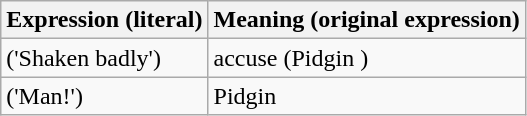<table class="wikitable">
<tr>
<th>Expression (literal)</th>
<th>Meaning (original expression)</th>
</tr>
<tr>
<td> ('Shaken badly')</td>
<td>accuse (Pidgin )</td>
</tr>
<tr>
<td> ('Man!')</td>
<td>Pidgin </td>
</tr>
</table>
